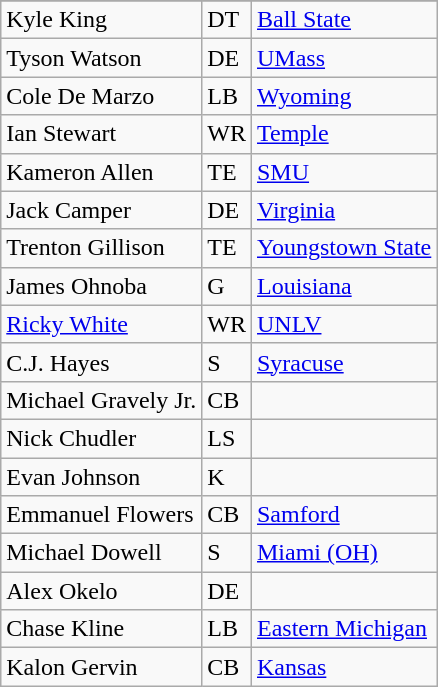<table class="wikitable" style="display: inline-table;">
<tr align="center">
</tr>
<tr>
<td>Kyle King</td>
<td>DT</td>
<td><a href='#'>Ball State</a></td>
</tr>
<tr>
<td>Tyson Watson</td>
<td>DE</td>
<td><a href='#'>UMass</a></td>
</tr>
<tr>
<td>Cole De Marzo</td>
<td>LB</td>
<td><a href='#'>Wyoming</a></td>
</tr>
<tr>
<td>Ian Stewart</td>
<td>WR</td>
<td><a href='#'>Temple</a></td>
</tr>
<tr>
<td>Kameron Allen</td>
<td>TE</td>
<td><a href='#'>SMU</a></td>
</tr>
<tr>
<td>Jack Camper</td>
<td>DE</td>
<td><a href='#'>Virginia</a></td>
</tr>
<tr>
<td>Trenton Gillison</td>
<td>TE</td>
<td><a href='#'>Youngstown State</a></td>
</tr>
<tr>
<td>James Ohnoba</td>
<td>G</td>
<td><a href='#'>Louisiana</a></td>
</tr>
<tr>
<td><a href='#'>Ricky White</a></td>
<td>WR</td>
<td><a href='#'>UNLV</a></td>
</tr>
<tr>
<td>C.J. Hayes</td>
<td>S</td>
<td><a href='#'>Syracuse</a></td>
</tr>
<tr>
<td>Michael Gravely Jr.</td>
<td>CB</td>
<td></td>
</tr>
<tr>
<td>Nick Chudler</td>
<td>LS</td>
<td></td>
</tr>
<tr>
<td>Evan Johnson</td>
<td>K</td>
<td></td>
</tr>
<tr>
<td>Emmanuel Flowers</td>
<td>CB</td>
<td><a href='#'>Samford</a></td>
</tr>
<tr>
<td>Michael Dowell</td>
<td>S</td>
<td><a href='#'>Miami (OH)</a></td>
</tr>
<tr>
<td>Alex Okelo</td>
<td>DE</td>
<td></td>
</tr>
<tr>
<td>Chase Kline</td>
<td>LB</td>
<td><a href='#'>Eastern Michigan</a></td>
</tr>
<tr>
<td>Kalon Gervin</td>
<td>CB</td>
<td><a href='#'>Kansas</a></td>
</tr>
</table>
